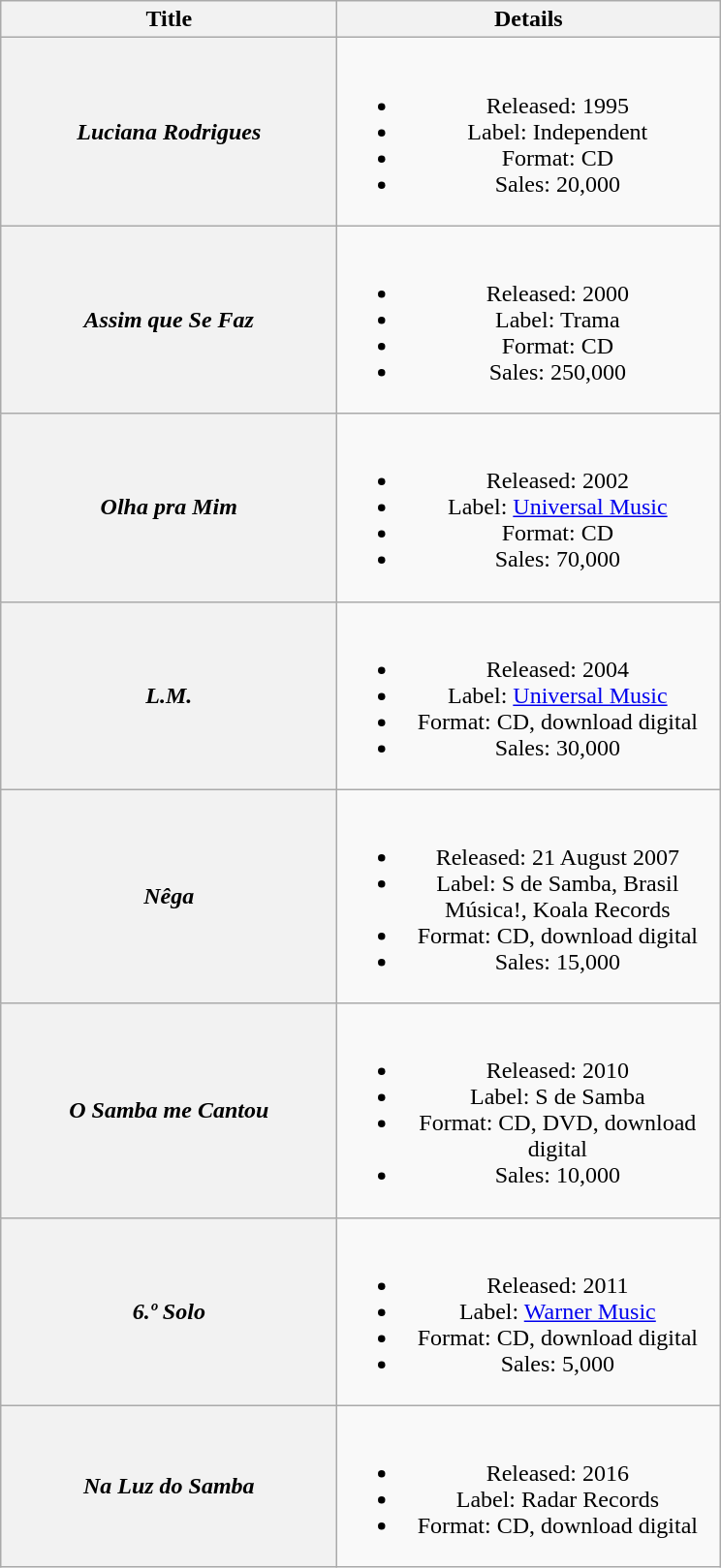<table class="wikitable plainrowheaders" style="text-align:center;">
<tr>
<th scope="col" style="width:14em;">Title</th>
<th scope="col" style="width:16em;">Details</th>
</tr>
<tr>
<th scope="row"><em>Luciana Rodrigues</em></th>
<td><br><ul><li>Released: 1995</li><li>Label: Independent</li><li>Format: CD</li><li>Sales: 20,000</li></ul></td>
</tr>
<tr>
<th scope="row"><em>Assim que Se Faz</em></th>
<td><br><ul><li>Released: 2000</li><li>Label: Trama</li><li>Format: CD</li><li>Sales: 250,000</li></ul></td>
</tr>
<tr>
<th scope="row"><em>Olha pra Mim</em></th>
<td><br><ul><li>Released: 2002</li><li>Label: <a href='#'>Universal Music</a></li><li>Format: CD</li><li>Sales: 70,000</li></ul></td>
</tr>
<tr>
<th scope="row"><em>L.M.</em></th>
<td><br><ul><li>Released: 2004</li><li>Label: <a href='#'>Universal Music</a></li><li>Format: CD, download digital</li><li>Sales: 30,000</li></ul></td>
</tr>
<tr>
<th scope="row"><em>Nêga</em></th>
<td><br><ul><li>Released: 21 August 2007</li><li>Label: S de Samba, Brasil Música!, Koala Records</li><li>Format: CD, download digital</li><li>Sales: 15,000</li></ul></td>
</tr>
<tr>
<th scope="row"><em>O Samba me Cantou</em></th>
<td><br><ul><li>Released: 2010</li><li>Label: S de Samba</li><li>Format: CD, DVD, download digital</li><li>Sales: 10,000</li></ul></td>
</tr>
<tr>
<th scope="row"><em>6.º Solo</em></th>
<td><br><ul><li>Released: 2011</li><li>Label: <a href='#'>Warner Music</a></li><li>Format: CD, download digital</li><li>Sales: 5,000</li></ul></td>
</tr>
<tr>
<th scope="row"><em>Na Luz do Samba</em></th>
<td><br><ul><li>Released: 2016</li><li>Label: Radar Records</li><li>Format: CD, download digital</li></ul></td>
</tr>
</table>
